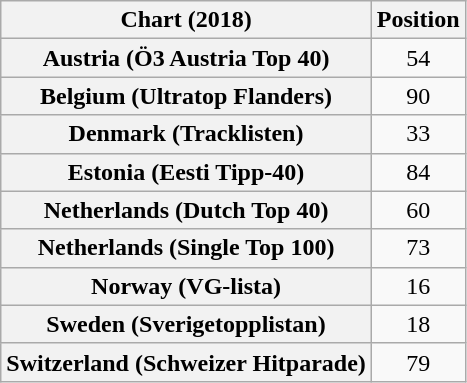<table class="wikitable sortable plainrowheaders" style="text-align:center">
<tr>
<th scope="col">Chart (2018)</th>
<th scope="col">Position</th>
</tr>
<tr>
<th scope="row">Austria (Ö3 Austria Top 40)</th>
<td>54</td>
</tr>
<tr>
<th scope="row">Belgium (Ultratop Flanders)</th>
<td>90</td>
</tr>
<tr>
<th scope="row">Denmark (Tracklisten)</th>
<td>33</td>
</tr>
<tr>
<th scope="row">Estonia (Eesti Tipp-40)</th>
<td>84</td>
</tr>
<tr>
<th scope="row">Netherlands (Dutch Top 40)</th>
<td>60</td>
</tr>
<tr>
<th scope="row">Netherlands (Single Top 100)</th>
<td>73</td>
</tr>
<tr>
<th scope="row">Norway (VG-lista)</th>
<td>16</td>
</tr>
<tr>
<th scope="row">Sweden (Sverigetopplistan)</th>
<td>18</td>
</tr>
<tr>
<th scope="row">Switzerland (Schweizer Hitparade)</th>
<td>79</td>
</tr>
</table>
